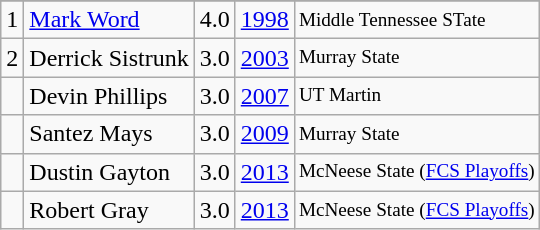<table class="wikitable">
<tr>
</tr>
<tr>
<td>1</td>
<td><a href='#'>Mark Word</a></td>
<td>4.0</td>
<td><a href='#'>1998</a></td>
<td style="font-size:80%;">Middle Tennessee STate</td>
</tr>
<tr>
<td>2</td>
<td>Derrick Sistrunk</td>
<td>3.0</td>
<td><a href='#'>2003</a></td>
<td style="font-size:80%;">Murray State</td>
</tr>
<tr>
<td></td>
<td>Devin Phillips</td>
<td>3.0</td>
<td><a href='#'>2007</a></td>
<td style="font-size:80%;">UT Martin</td>
</tr>
<tr>
<td></td>
<td>Santez Mays</td>
<td>3.0</td>
<td><a href='#'>2009</a></td>
<td style="font-size:80%;">Murray State</td>
</tr>
<tr>
<td></td>
<td>Dustin Gayton</td>
<td>3.0</td>
<td><a href='#'>2013</a></td>
<td style="font-size:80%;">McNeese State (<a href='#'>FCS Playoffs</a>)</td>
</tr>
<tr>
<td></td>
<td>Robert Gray</td>
<td>3.0</td>
<td><a href='#'>2013</a></td>
<td style="font-size:80%;">McNeese State (<a href='#'>FCS Playoffs</a>)</td>
</tr>
</table>
